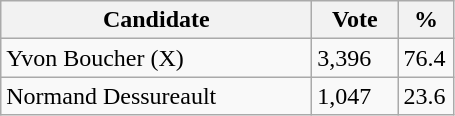<table class="wikitable">
<tr>
<th bgcolor="#DDDDFF" width="200px">Candidate</th>
<th bgcolor="#DDDDFF" width="50px">Vote</th>
<th bgcolor="#DDDDFF" width="30px">%</th>
</tr>
<tr>
<td>Yvon Boucher (X)</td>
<td>3,396</td>
<td>76.4</td>
</tr>
<tr>
<td>Normand Dessureault</td>
<td>1,047</td>
<td>23.6</td>
</tr>
</table>
